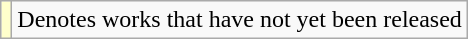<table class="wikitable">
<tr>
<td style="background:#FFFFCC;"></td>
<td>Denotes works that have not yet been released</td>
</tr>
</table>
